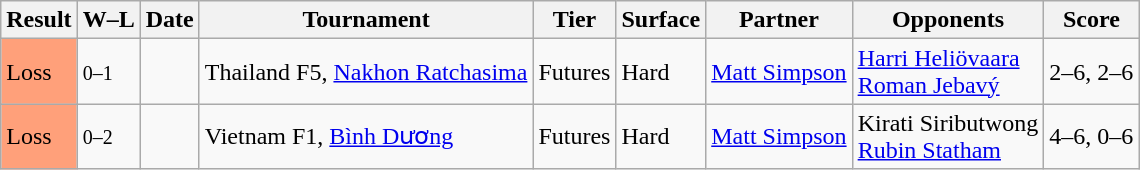<table class="sortable wikitable">
<tr>
<th>Result</th>
<th class="unsortable">W–L</th>
<th>Date</th>
<th>Tournament</th>
<th>Tier</th>
<th>Surface</th>
<th>Partner</th>
<th>Opponents</th>
<th class="unsortable">Score</th>
</tr>
<tr>
<td bgcolor="FFA07A">Loss</td>
<td><small>0–1</small></td>
<td></td>
<td>Thailand F5, <a href='#'>Nakhon Ratchasima</a></td>
<td>Futures</td>
<td>Hard</td>
<td> <a href='#'>Matt Simpson</a></td>
<td> <a href='#'>Harri Heliövaara</a><br> <a href='#'>Roman Jebavý</a></td>
<td>2–6, 2–6</td>
</tr>
<tr>
<td bgcolor="FFA07A">Loss</td>
<td><small>0–2</small></td>
<td></td>
<td>Vietnam F1, <a href='#'>Bình Dương</a></td>
<td>Futures</td>
<td>Hard</td>
<td> <a href='#'>Matt Simpson</a></td>
<td> Kirati Siributwong<br> <a href='#'>Rubin Statham</a></td>
<td>4–6, 0–6</td>
</tr>
</table>
